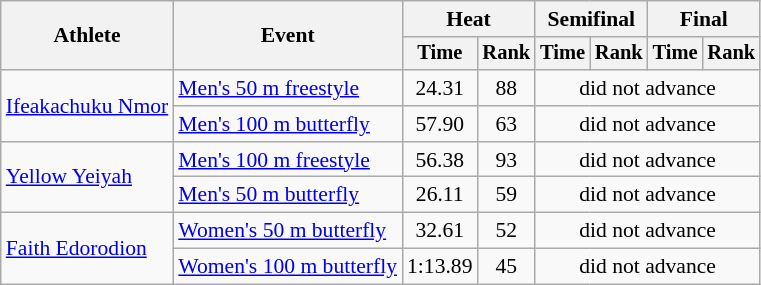<table class=wikitable style="font-size:90%">
<tr>
<th rowspan="2">Athlete</th>
<th rowspan="2">Event</th>
<th colspan="2">Heat</th>
<th colspan="2">Semifinal</th>
<th colspan="2">Final</th>
</tr>
<tr style="font-size:95%">
<th>Time</th>
<th>Rank</th>
<th>Time</th>
<th>Rank</th>
<th>Time</th>
<th>Rank</th>
</tr>
<tr align=center>
<td align=left rowspan=2><a href='#'>Ifeakachuku Nmor</a></td>
<td align=left><a href='#'>Men's 50 m freestyle</a></td>
<td>24.31</td>
<td>88</td>
<td colspan=4>did not advance</td>
</tr>
<tr align=center>
<td align=left><a href='#'>Men's 100 m butterfly</a></td>
<td>57.90</td>
<td>63</td>
<td colspan=4>did not advance</td>
</tr>
<tr align=center>
<td align=left rowspan=2><a href='#'>Yellow Yeiyah</a></td>
<td align=left><a href='#'>Men's 100 m freestyle</a></td>
<td>56.38</td>
<td>93</td>
<td colspan=4>did not advance</td>
</tr>
<tr align=center>
<td align=left><a href='#'>Men's 50 m butterfly</a></td>
<td>26.11</td>
<td>59</td>
<td colspan=4>did not advance</td>
</tr>
<tr align=center>
<td align=left rowspan=2><a href='#'>Faith Edorodion</a></td>
<td align=left><a href='#'>Women's 50 m butterfly</a></td>
<td>32.61</td>
<td>52</td>
<td colspan=4>did not advance</td>
</tr>
<tr align=center>
<td align=left><a href='#'>Women's 100 m butterfly</a></td>
<td>1:13.89</td>
<td>45</td>
<td colspan=4>did not advance</td>
</tr>
</table>
